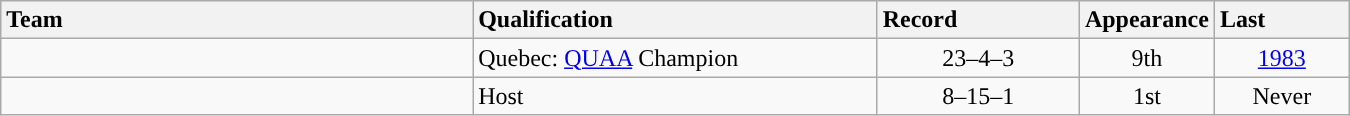<table class="wikitable sortable" style="text-align: center;" width=900>
<tr style="background:#efefef; text-align:center">
<th style="text-align:left" width=35%>Team</th>
<th style="text-align:left" width=30%>Qualification</th>
<th style="text-align:left" width=15%>Record</th>
<th style="text-align:left" width=10%>Appearance</th>
<th style="text-align:left" width=10%>Last</th>
</tr>
<tr style="text-align:center">
<td style="text-align:left; "><a href='#'></a></td>
<td style="text-align:left">Quebec: <a href='#'>QUAA</a> Champion</td>
<td style="text-align:center">23–4–3</td>
<td style="text-align:center">9th</td>
<td style="text-align:center"><a href='#'>1983</a></td>
</tr>
<tr style="text-align:center">
<td style="text-align:left; "><a href='#'></a></td>
<td style="text-align:left">Host</td>
<td style="text-align:center">8–15–1</td>
<td style="text-align:center">1st</td>
<td style="text-align:center">Never</td>
</tr>
</table>
